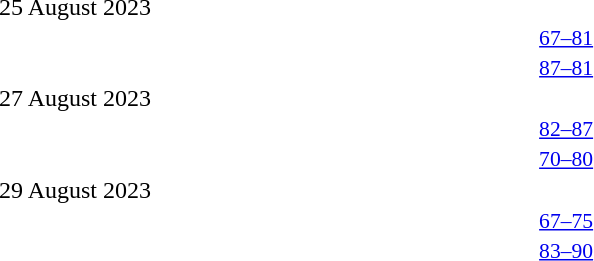<table style="width:100%;" cellspacing="1">
<tr>
<th width=25%></th>
<th width=2%></th>
<th width=6%></th>
<th width=2%></th>
<th width=25%></th>
</tr>
<tr>
<td>25 August 2023</td>
</tr>
<tr style=font-size:90%>
<td align=right></td>
<td></td>
<td align=center><a href='#'>67–81</a></td>
<td></td>
<td></td>
<td></td>
</tr>
<tr style=font-size:90%>
<td align=right></td>
<td></td>
<td align=center><a href='#'>87–81</a></td>
<td></td>
<td></td>
<td></td>
</tr>
<tr>
<td>27 August 2023</td>
</tr>
<tr style=font-size:90%>
<td align=right></td>
<td></td>
<td align=center><a href='#'>82–87</a></td>
<td></td>
<td></td>
<td></td>
</tr>
<tr style=font-size:90%>
<td align=right></td>
<td></td>
<td align=center><a href='#'>70–80</a></td>
<td></td>
<td></td>
<td></td>
</tr>
<tr>
<td>29 August 2023</td>
</tr>
<tr style=font-size:90%>
<td align=right></td>
<td></td>
<td align=center><a href='#'>67–75</a></td>
<td></td>
<td></td>
<td></td>
</tr>
<tr style=font-size:90%>
<td align=right></td>
<td></td>
<td align=center><a href='#'>83–90</a></td>
<td></td>
<td></td>
<td></td>
</tr>
</table>
